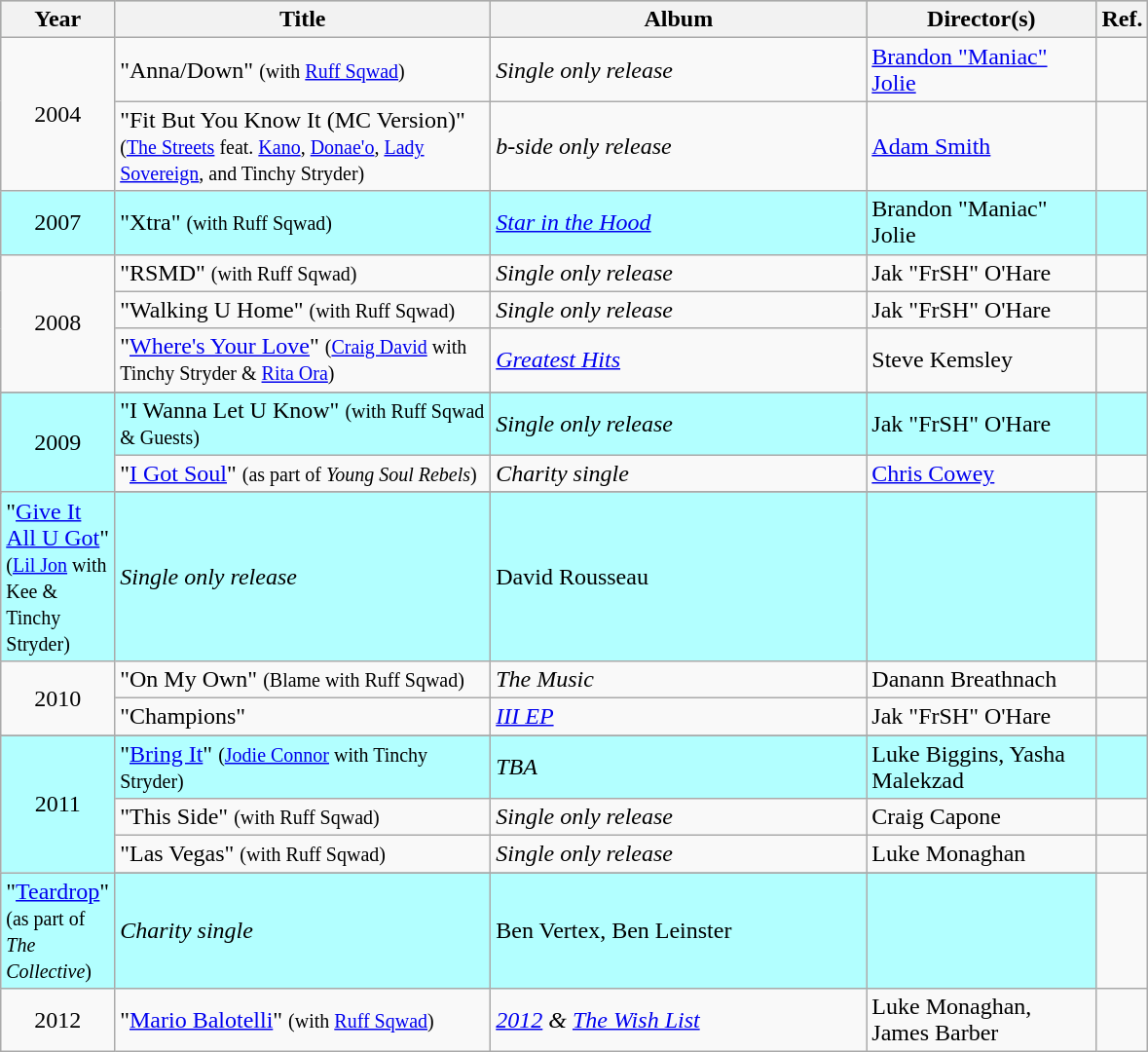<table class="wikitable"|width=300%>
<tr bgcolor="#B2BEB5">
<th align="left" valign="top" width="30">Year</th>
<th align="left" valign="top" width="250">Title</th>
<th align="left" valign="top" width="250">Album</th>
<th align="left" valign="top" width="150">Director(s)</th>
<th align="center" valign="top" width="20">Ref.</th>
</tr>
<tr>
<td align="center" rowspan="2">2004</td>
<td align="left">"Anna/Down" <small>(with <a href='#'>Ruff Sqwad</a>)</small></td>
<td><em>Single only release</em></td>
<td align="left"><a href='#'>Brandon "Maniac" Jolie</a></td>
<td align="center"></td>
</tr>
<tr>
<td align="left">"Fit But You Know It (MC Version)" <small>(<a href='#'>The Streets</a> feat. <a href='#'>Kano</a>, <a href='#'>Donae'o</a>, <a href='#'>Lady Sovereign</a>, and Tinchy Stryder)</small></td>
<td><em>b-side only release</em></td>
<td align="left"><a href='#'>Adam Smith</a></td>
<td align="center"></td>
</tr>
<tr bgcolor="#B2FFFF">
<td align="center">2007</td>
<td align="left">"Xtra" <small>(with Ruff Sqwad)</small></td>
<td align="left"><em><a href='#'>Star in the Hood</a></em></td>
<td align="left">Brandon "Maniac" Jolie</td>
<td align="center"></td>
</tr>
<tr>
<td align="center" rowspan="3">2008</td>
<td align="left">"RSMD" <small>(with Ruff Sqwad)</small></td>
<td><em>Single only release</em></td>
<td align="left">Jak "FrSH" O'Hare</td>
<td align="center"></td>
</tr>
<tr>
<td align="left">"Walking U Home" <small>(with Ruff Sqwad)</small></td>
<td><em>Single only release</em></td>
<td align="left">Jak "FrSH" O'Hare</td>
<td align="center"></td>
</tr>
<tr>
<td align="left">"<a href='#'>Where's Your Love</a>" <small>(<a href='#'>Craig David</a> with Tinchy Stryder & <a href='#'>Rita Ora</a>)</small></td>
<td><em><a href='#'>Greatest Hits</a></em></td>
<td align="left">Steve Kemsley</td>
<td align="center"></td>
</tr>
<tr>
</tr>
<tr bgcolor="#B2FFFF">
<td align="center" rowspan="3">2009</td>
<td align="left">"I Wanna Let U Know" <small>(with Ruff Sqwad & Guests)</small></td>
<td><em>Single only release</em></td>
<td align="left">Jak "FrSH" O'Hare</td>
<td align="center"></td>
</tr>
<tr>
<td align="left">"<a href='#'>I Got Soul</a>" <small>(as part of <em>Young Soul Rebels</em>)</small></td>
<td><em>Charity single</em></td>
<td align="left"><a href='#'>Chris Cowey</a></td>
<td align="center"></td>
</tr>
<tr>
</tr>
<tr bgcolor="#B2FFFF">
<td align="left">"<a href='#'>Give It All U Got</a>" <small>(<a href='#'>Lil Jon</a> with Kee & Tinchy Stryder)</small></td>
<td><em>Single only release</em></td>
<td align="left">David Rousseau</td>
<td align="center"></td>
</tr>
<tr>
<td align="center" rowspan="2">2010</td>
<td align="left">"On My Own" <small>(Blame with Ruff Sqwad)</small></td>
<td align="left"><em>The Music</em></td>
<td align="left">Danann Breathnach</td>
<td align="center"></td>
</tr>
<tr>
<td align="left">"Champions"</td>
<td align="left"><em><a href='#'>III EP</a></em></td>
<td align="left">Jak "FrSH" O'Hare</td>
<td align="center"></td>
</tr>
<tr>
</tr>
<tr bgcolor="#B2FFFF">
<td align="center" rowspan="4">2011</td>
<td align="left">"<a href='#'>Bring It</a>" <small>(<a href='#'>Jodie Connor</a> with Tinchy Stryder)</small></td>
<td><em>TBA</em></td>
<td align="left">Luke Biggins, Yasha Malekzad</td>
<td align="center"></td>
</tr>
<tr>
<td align="left">"This Side" <small>(with Ruff Sqwad)</small></td>
<td><em>Single only release</em></td>
<td align="left">Craig Capone</td>
<td align="center"></td>
</tr>
<tr>
<td align="left">"Las Vegas" <small>(with Ruff Sqwad)</small></td>
<td><em>Single only release</em></td>
<td align="left">Luke Monaghan</td>
<td align="center"></td>
</tr>
<tr>
</tr>
<tr bgcolor="#B2FFFF">
<td align="left">"<a href='#'>Teardrop</a>" <small>(as part of <em>The Collective</em>)</small></td>
<td><em>Charity single</em></td>
<td align="left">Ben Vertex, Ben Leinster</td>
<td align="center"></td>
</tr>
<tr>
<td align="center" rowspan="1">2012</td>
<td align="left">"<a href='#'>Mario Balotelli</a>" <small>(with <a href='#'>Ruff Sqwad</a>)</small></td>
<td><em><a href='#'>2012</a> & <a href='#'>The Wish List</a></em></td>
<td align="left">Luke Monaghan, James Barber</td>
<td align="center"></td>
</tr>
</table>
